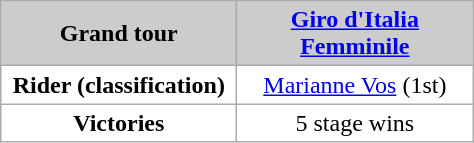<table class="wikitable" style="background-color:#ffffff; text-align:center;">
<tr ---->
<th scope="row" style="background-color:#CCCCCC; text-align:center; width:150px;">Grand tour</th>
<th scope="col" style="background-color:#CCCCCC; width:150px;"><a href='#'>Giro d'Italia Femminile</a></th>
</tr>
<tr>
<th scope="row" style="background-color:#ffffff; text-align:center;">Rider (classification)</th>
<td><a href='#'>Marianne Vos</a> (1st)</td>
</tr>
<tr>
<th scope="row" style="background-color:#ffffff; text-align:center;">Victories</th>
<td>5 stage wins</td>
</tr>
</table>
